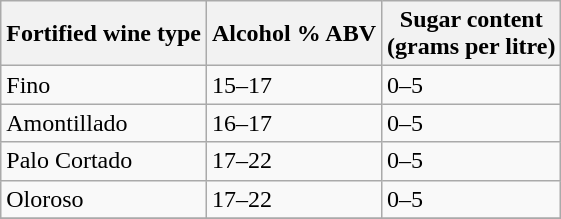<table class="wikitable">
<tr>
<th>Fortified wine type</th>
<th>Alcohol % ABV</th>
<th>Sugar content<br>(grams per litre)</th>
</tr>
<tr>
<td>Fino</td>
<td>15–17</td>
<td>0–5</td>
</tr>
<tr>
<td>Amontillado</td>
<td>16–17</td>
<td>0–5</td>
</tr>
<tr>
<td>Palo Cortado</td>
<td>17–22</td>
<td>0–5</td>
</tr>
<tr>
<td>Oloroso</td>
<td>17–22</td>
<td>0–5</td>
</tr>
<tr>
</tr>
</table>
